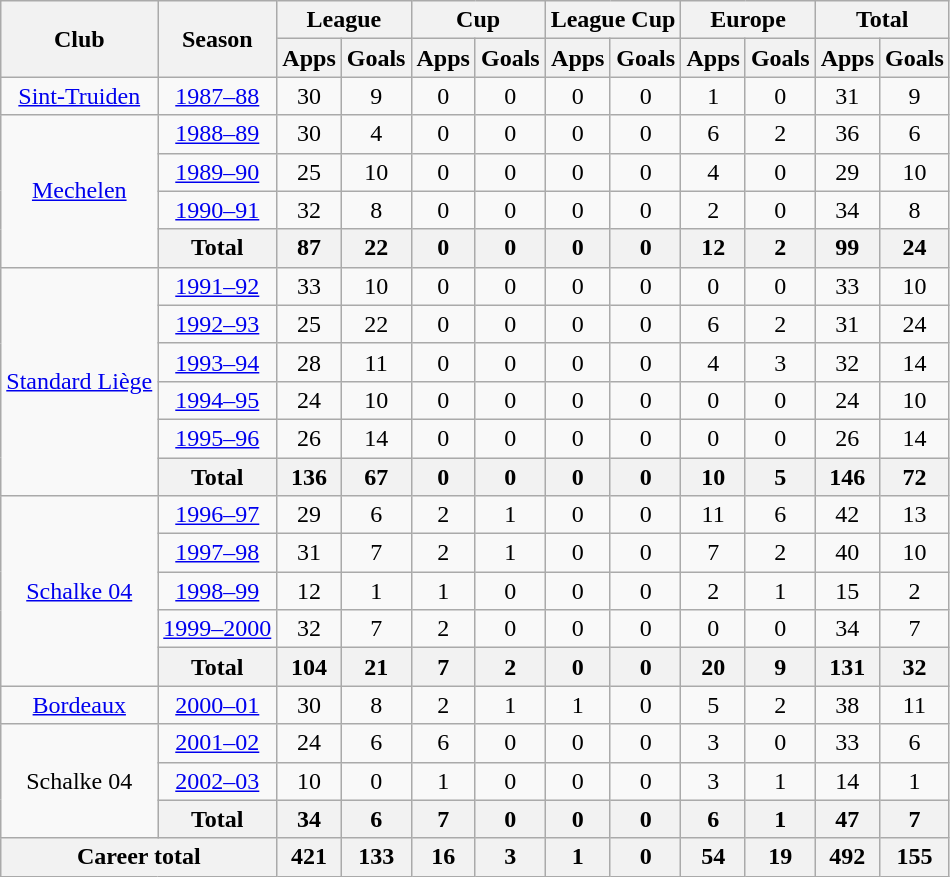<table class="wikitable" style="text-align:center">
<tr>
<th rowspan="2">Club</th>
<th rowspan="2">Season</th>
<th colspan="2">League</th>
<th colspan="2">Cup</th>
<th colspan="2">League Cup</th>
<th colspan="2">Europe</th>
<th colspan="2">Total</th>
</tr>
<tr>
<th>Apps</th>
<th>Goals</th>
<th>Apps</th>
<th>Goals</th>
<th>Apps</th>
<th>Goals</th>
<th>Apps</th>
<th>Goals</th>
<th>Apps</th>
<th>Goals</th>
</tr>
<tr>
<td><a href='#'>Sint-Truiden</a></td>
<td><a href='#'>1987–88</a></td>
<td>30</td>
<td>9</td>
<td>0</td>
<td>0</td>
<td>0</td>
<td>0</td>
<td>1</td>
<td>0</td>
<td>31</td>
<td>9</td>
</tr>
<tr>
<td rowspan="4"><a href='#'>Mechelen</a></td>
<td><a href='#'>1988–89</a></td>
<td>30</td>
<td>4</td>
<td>0</td>
<td>0</td>
<td>0</td>
<td>0</td>
<td>6</td>
<td>2</td>
<td>36</td>
<td>6</td>
</tr>
<tr>
<td><a href='#'>1989–90</a></td>
<td>25</td>
<td>10</td>
<td>0</td>
<td>0</td>
<td>0</td>
<td>0</td>
<td>4</td>
<td>0</td>
<td>29</td>
<td>10</td>
</tr>
<tr>
<td><a href='#'>1990–91</a></td>
<td>32</td>
<td>8</td>
<td>0</td>
<td>0</td>
<td>0</td>
<td>0</td>
<td>2</td>
<td>0</td>
<td>34</td>
<td>8</td>
</tr>
<tr>
<th>Total</th>
<th>87</th>
<th>22</th>
<th>0</th>
<th>0</th>
<th>0</th>
<th>0</th>
<th>12</th>
<th>2</th>
<th>99</th>
<th>24</th>
</tr>
<tr>
<td rowspan="6"><a href='#'>Standard Liège</a></td>
<td><a href='#'>1991–92</a></td>
<td>33</td>
<td>10</td>
<td>0</td>
<td>0</td>
<td>0</td>
<td>0</td>
<td>0</td>
<td>0</td>
<td>33</td>
<td>10</td>
</tr>
<tr>
<td><a href='#'>1992–93</a></td>
<td>25</td>
<td>22</td>
<td>0</td>
<td>0</td>
<td>0</td>
<td>0</td>
<td>6</td>
<td>2</td>
<td>31</td>
<td>24</td>
</tr>
<tr>
<td><a href='#'>1993–94</a></td>
<td>28</td>
<td>11</td>
<td>0</td>
<td>0</td>
<td>0</td>
<td>0</td>
<td>4</td>
<td>3</td>
<td>32</td>
<td>14</td>
</tr>
<tr>
<td><a href='#'>1994–95</a></td>
<td>24</td>
<td>10</td>
<td>0</td>
<td>0</td>
<td>0</td>
<td>0</td>
<td>0</td>
<td>0</td>
<td>24</td>
<td>10</td>
</tr>
<tr>
<td><a href='#'>1995–96</a></td>
<td>26</td>
<td>14</td>
<td>0</td>
<td>0</td>
<td>0</td>
<td>0</td>
<td>0</td>
<td>0</td>
<td>26</td>
<td>14</td>
</tr>
<tr>
<th>Total</th>
<th>136</th>
<th>67</th>
<th>0</th>
<th>0</th>
<th>0</th>
<th>0</th>
<th>10</th>
<th>5</th>
<th>146</th>
<th>72</th>
</tr>
<tr>
<td rowspan="5"><a href='#'>Schalke 04</a></td>
<td><a href='#'>1996–97</a></td>
<td>29</td>
<td>6</td>
<td>2</td>
<td>1</td>
<td>0</td>
<td>0</td>
<td>11</td>
<td>6</td>
<td>42</td>
<td>13</td>
</tr>
<tr>
<td><a href='#'>1997–98</a></td>
<td>31</td>
<td>7</td>
<td>2</td>
<td>1</td>
<td>0</td>
<td>0</td>
<td>7</td>
<td>2</td>
<td>40</td>
<td>10</td>
</tr>
<tr>
<td><a href='#'>1998–99</a></td>
<td>12</td>
<td>1</td>
<td>1</td>
<td>0</td>
<td>0</td>
<td>0</td>
<td>2</td>
<td>1</td>
<td>15</td>
<td>2</td>
</tr>
<tr>
<td><a href='#'>1999–2000</a></td>
<td>32</td>
<td>7</td>
<td>2</td>
<td>0</td>
<td>0</td>
<td>0</td>
<td>0</td>
<td>0</td>
<td>34</td>
<td>7</td>
</tr>
<tr>
<th>Total</th>
<th>104</th>
<th>21</th>
<th>7</th>
<th>2</th>
<th>0</th>
<th>0</th>
<th>20</th>
<th>9</th>
<th>131</th>
<th>32</th>
</tr>
<tr>
<td><a href='#'>Bordeaux</a></td>
<td><a href='#'>2000–01</a></td>
<td>30</td>
<td>8</td>
<td>2</td>
<td>1</td>
<td>1</td>
<td>0</td>
<td>5</td>
<td>2</td>
<td>38</td>
<td>11</td>
</tr>
<tr>
<td rowspan="3">Schalke 04</td>
<td><a href='#'>2001–02</a></td>
<td>24</td>
<td>6</td>
<td>6</td>
<td>0</td>
<td>0</td>
<td>0</td>
<td>3</td>
<td>0</td>
<td>33</td>
<td>6</td>
</tr>
<tr>
<td><a href='#'>2002–03</a></td>
<td>10</td>
<td>0</td>
<td>1</td>
<td>0</td>
<td>0</td>
<td>0</td>
<td>3</td>
<td>1</td>
<td>14</td>
<td>1</td>
</tr>
<tr>
<th>Total</th>
<th>34</th>
<th>6</th>
<th>7</th>
<th>0</th>
<th>0</th>
<th>0</th>
<th>6</th>
<th>1</th>
<th>47</th>
<th>7</th>
</tr>
<tr>
<th colspan="2">Career total</th>
<th>421</th>
<th>133</th>
<th>16</th>
<th>3</th>
<th>1</th>
<th>0</th>
<th>54</th>
<th>19</th>
<th>492</th>
<th>155</th>
</tr>
</table>
